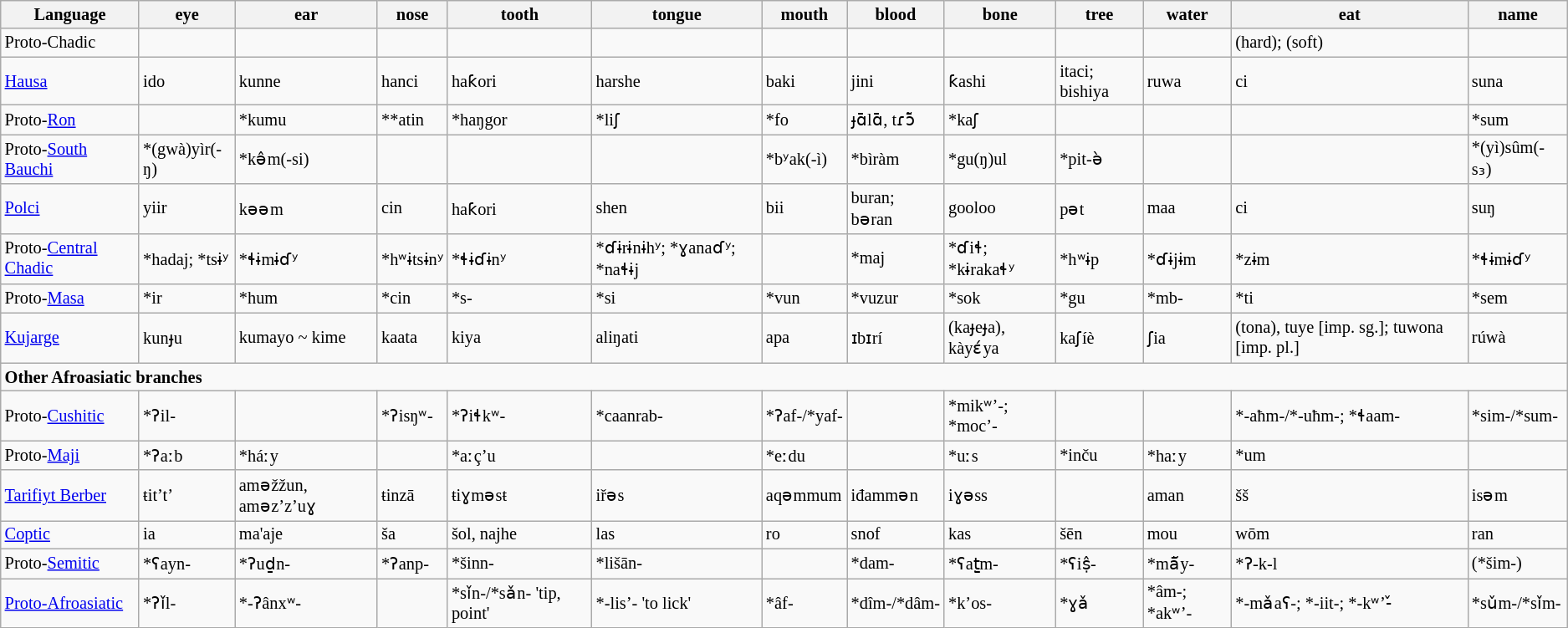<table class="wikitable sortable"  style="font-size: 85%">
<tr>
<th>Language</th>
<th>eye</th>
<th>ear</th>
<th>nose</th>
<th>tooth</th>
<th>tongue</th>
<th>mouth</th>
<th>blood</th>
<th>bone</th>
<th>tree</th>
<th>water</th>
<th>eat</th>
<th>name</th>
</tr>
<tr>
<td>Proto-Chadic</td>
<td></td>
<td></td>
<td></td>
<td></td>
<td></td>
<td></td>
<td></td>
<td></td>
<td></td>
<td></td>
<td> (hard);  (soft)</td>
<td></td>
</tr>
<tr>
<td><a href='#'>Hausa</a></td>
<td>ido</td>
<td>kunne</td>
<td>hanci</td>
<td>haƙori</td>
<td>harshe</td>
<td>baki</td>
<td>jini</td>
<td>ƙashi</td>
<td>itaci; bishiya</td>
<td>ruwa</td>
<td>ci</td>
<td>suna</td>
</tr>
<tr>
<td>Proto-<a href='#'>Ron</a></td>
<td></td>
<td>*kumu</td>
<td>**atin</td>
<td>*haŋgor</td>
<td>*liʃ</td>
<td>*fo</td>
<td>ɟɑ̄lɑ̄, tɾɔ̃̄</td>
<td>*kaʃ</td>
<td></td>
<td></td>
<td></td>
<td>*sum</td>
</tr>
<tr>
<td>Proto-<a href='#'>South Bauchi</a></td>
<td>*(gwà)yìr(-ŋ)</td>
<td>*kə̂m(-si)</td>
<td></td>
<td></td>
<td></td>
<td>*bʸak(-ì)</td>
<td>*bìràm</td>
<td>*gu(ŋ)ul</td>
<td>*pit-ə̀</td>
<td></td>
<td></td>
<td>*(yì)sûm(-s₃)</td>
</tr>
<tr>
<td><a href='#'>Polci</a></td>
<td>yiir</td>
<td>kəəm</td>
<td>cin</td>
<td>haƙori</td>
<td>shen</td>
<td>bii</td>
<td>buran; bəran</td>
<td>gooloo</td>
<td>pət</td>
<td>maa</td>
<td>ci</td>
<td>suŋ</td>
</tr>
<tr>
<td>Proto-<a href='#'>Central Chadic</a></td>
<td>*hadaj; *tsɨʸ</td>
<td>*ɬɨmɨɗʸ</td>
<td>*hʷɨtsɨnʸ</td>
<td>*ɬɨɗɨnʸ</td>
<td>*ɗɨrɨnɨhʸ; *ɣanaɗʸ; *naɬɨj</td>
<td></td>
<td>*maj</td>
<td>*ɗiɬ; *kɨrakaɬʸ</td>
<td>*hʷɨp</td>
<td>*ɗɨjɨm</td>
<td>*zɨm</td>
<td>*ɬɨmɨɗʸ</td>
</tr>
<tr>
<td>Proto-<a href='#'>Masa</a></td>
<td>*ir</td>
<td>*hum</td>
<td>*cin</td>
<td>*s-</td>
<td>*si</td>
<td>*vun</td>
<td>*vuzur</td>
<td>*sok</td>
<td>*gu</td>
<td>*mb-</td>
<td>*ti</td>
<td>*sem</td>
</tr>
<tr>
<td><a href='#'>Kujarge</a></td>
<td>kunɟu</td>
<td>kumayo ~ kime</td>
<td>kaata</td>
<td>kiya</td>
<td>aliŋati</td>
<td>apa</td>
<td>ɪbɪrí</td>
<td>(kaɟeɟa), kàyɛ́ya</td>
<td>kaʃíè</td>
<td>ʃia</td>
<td>(tona), tuye [imp. sg.]; tuwona [imp. pl.]</td>
<td>rúwà</td>
</tr>
<tr>
<td colspan = "13"><strong>Other Afroasiatic branches</strong></td>
</tr>
<tr>
<td>Proto-<a href='#'>Cushitic</a></td>
<td>*ʔil-</td>
<td></td>
<td>*ʔisŋʷ-</td>
<td>*ʔiɬkʷ-</td>
<td>*caanrab-</td>
<td>*ʔaf-/*yaf-</td>
<td></td>
<td>*mikʷ’-; *moc’-</td>
<td></td>
<td></td>
<td>*-aħm-/*-uħm-; *ɬaam-</td>
<td>*sim-/*sum-</td>
</tr>
<tr>
<td>Proto-<a href='#'>Maji</a></td>
<td>*ʔaːb</td>
<td>*háːy</td>
<td></td>
<td>*aːç’u</td>
<td></td>
<td>*eːdu</td>
<td></td>
<td>*uːs</td>
<td>*inču</td>
<td>*haːy</td>
<td>*um</td>
<td></td>
</tr>
<tr>
<td><a href='#'>Tarifiyt Berber</a></td>
<td>ŧit’t’</td>
<td>aməžžun, aməz’z’uɣ</td>
<td>ŧinzā</td>
<td>ŧiɣməsŧ</td>
<td>iřəs</td>
<td>aqəmmum</td>
<td>iđammən</td>
<td>iɣəss</td>
<td></td>
<td>aman</td>
<td>šš</td>
<td>isəm</td>
</tr>
<tr>
<td><a href='#'>Coptic</a></td>
<td>ia</td>
<td>ma'aje</td>
<td>ša</td>
<td>šol, najhe</td>
<td>las</td>
<td>ro</td>
<td>snof</td>
<td>kas</td>
<td>šēn</td>
<td>mou</td>
<td>wōm</td>
<td>ran</td>
</tr>
<tr>
<td>Proto-<a href='#'>Semitic</a></td>
<td>*ʕayn-</td>
<td>*ʔuḏn-</td>
<td>*ʔanp-</td>
<td>*šinn-</td>
<td>*lišān-</td>
<td></td>
<td>*dam-</td>
<td>*ʕaṯ̣m-</td>
<td>*ʕiṣ̂-</td>
<td>*mā̆y-</td>
<td>*ʔ-k-l</td>
<td>(*šim-)</td>
</tr>
<tr>
<td><a href='#'>Proto-Afroasiatic</a></td>
<td>*ʔǐl-</td>
<td>*-ʔânxʷ-</td>
<td></td>
<td>*sǐn-/*sǎn- 'tip, point'</td>
<td>*-lis’- 'to lick'</td>
<td>*âf-</td>
<td>*dîm-/*dâm-</td>
<td>*k’os-</td>
<td>*ɣǎ</td>
<td>*âm-; *akʷ’-</td>
<td>*-mǎaʕ-; *-iit-; *-kʷ’-̌</td>
<td>*sǔm-/*sǐm-</td>
</tr>
</table>
